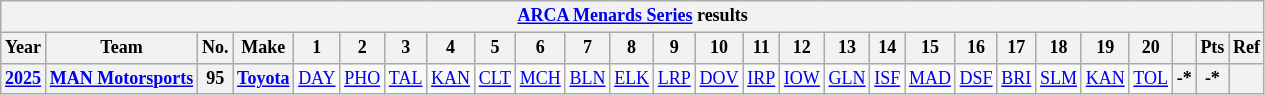<table class="wikitable" style="text-align:center; font-size:75%">
<tr>
<th colspan=27><a href='#'>ARCA Menards Series</a> results</th>
</tr>
<tr>
<th>Year</th>
<th>Team</th>
<th>No.</th>
<th>Make</th>
<th>1</th>
<th>2</th>
<th>3</th>
<th>4</th>
<th>5</th>
<th>6</th>
<th>7</th>
<th>8</th>
<th>9</th>
<th>10</th>
<th>11</th>
<th>12</th>
<th>13</th>
<th>14</th>
<th>15</th>
<th>16</th>
<th>17</th>
<th>18</th>
<th>19</th>
<th>20</th>
<th></th>
<th>Pts</th>
<th>Ref</th>
</tr>
<tr>
<th><a href='#'>2025</a></th>
<th><a href='#'>MAN Motorsports</a></th>
<th>95</th>
<th><a href='#'>Toyota</a></th>
<td><a href='#'>DAY</a></td>
<td><a href='#'>PHO</a></td>
<td><a href='#'>TAL</a></td>
<td><a href='#'>KAN</a></td>
<td><a href='#'>CLT</a></td>
<td><a href='#'>MCH</a></td>
<td><a href='#'>BLN</a></td>
<td><a href='#'>ELK</a></td>
<td><a href='#'>LRP</a></td>
<td><a href='#'>DOV</a></td>
<td><a href='#'>IRP</a></td>
<td><a href='#'>IOW</a></td>
<td><a href='#'>GLN</a></td>
<td><a href='#'>ISF</a></td>
<td><a href='#'>MAD</a></td>
<td><a href='#'>DSF</a></td>
<td><a href='#'>BRI</a></td>
<td><a href='#'>SLM</a></td>
<td><a href='#'>KAN</a></td>
<td><a href='#'>TOL</a></td>
<th>-*</th>
<th>-*</th>
<th></th>
</tr>
</table>
